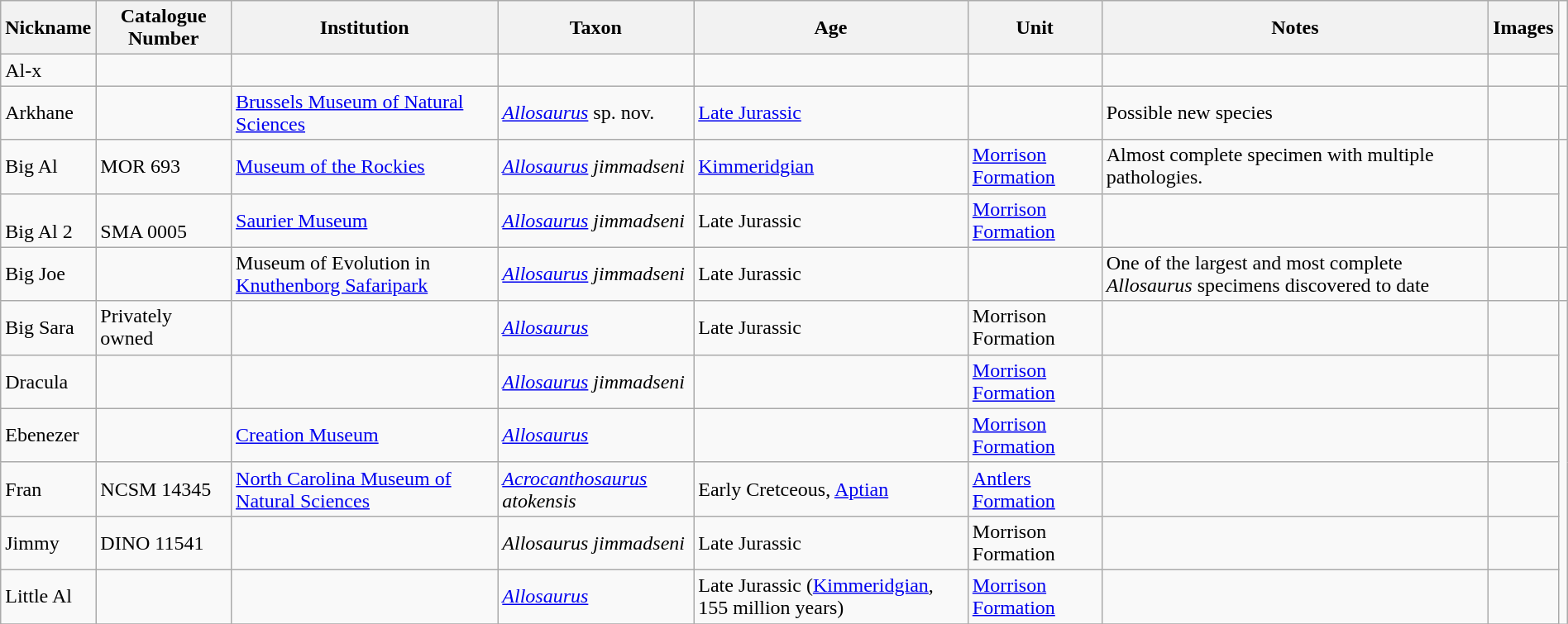<table class="wikitable sortable" align="center" width="100%">
<tr>
<th>Nickname</th>
<th>Catalogue Number</th>
<th>Institution</th>
<th>Taxon</th>
<th>Age</th>
<th>Unit</th>
<th>Notes</th>
<th>Images</th>
</tr>
<tr>
<td>Al-x</td>
<td></td>
<td></td>
<td></td>
<td></td>
<td></td>
<td></td>
<td></td>
</tr>
<tr>
<td>Arkhane</td>
<td></td>
<td><a href='#'>Brussels Museum of Natural Sciences</a></td>
<td><em><a href='#'>Allosaurus</a></em> sp. nov.</td>
<td><a href='#'>Late Jurassic</a></td>
<td></td>
<td>Possible new species</td>
<td></td>
<td></td>
</tr>
<tr>
<td>Big Al</td>
<td>MOR 693</td>
<td><a href='#'>Museum of the Rockies</a></td>
<td><em><a href='#'>Allosaurus</a> jimmadseni</em></td>
<td><a href='#'>Kimmeridgian</a></td>
<td><a href='#'>Morrison Formation</a></td>
<td>Almost complete specimen with multiple pathologies.</td>
<td></td>
</tr>
<tr>
<td><br>Big Al 2</td>
<td><br>SMA 0005</td>
<td><a href='#'>Saurier Museum</a></td>
<td><em><a href='#'>Allosaurus</a> jimmadseni</em></td>
<td>Late Jurassic</td>
<td><a href='#'>Morrison Formation</a></td>
<td></td>
<td></td>
</tr>
<tr>
<td>Big Joe</td>
<td></td>
<td>Museum of Evolution in <a href='#'>Knuthenborg Safaripark</a></td>
<td><em><a href='#'>Allosaurus</a> jimmadseni</em></td>
<td>Late Jurassic</td>
<td></td>
<td>One of the largest and most complete <em>Allosaurus</em> specimens discovered to date</td>
<td></td>
<td></td>
</tr>
<tr>
<td>Big Sara</td>
<td>Privately owned</td>
<td></td>
<td><em><a href='#'>Allosaurus</a></em></td>
<td>Late Jurassic</td>
<td>Morrison Formation</td>
<td></td>
<td></td>
</tr>
<tr>
<td>Dracula</td>
<td></td>
<td></td>
<td><em><a href='#'>Allosaurus</a> jimmadseni</em></td>
<td></td>
<td><a href='#'>Morrison Formation</a></td>
<td></td>
<td></td>
</tr>
<tr>
<td>Ebenezer</td>
<td></td>
<td><a href='#'>Creation Museum</a></td>
<td><em><a href='#'>Allosaurus</a></em></td>
<td></td>
<td><a href='#'>Morrison Formation</a></td>
<td></td>
<td></td>
</tr>
<tr>
<td>Fran</td>
<td>NCSM 14345</td>
<td><a href='#'>North Carolina Museum of Natural Sciences</a></td>
<td><em><a href='#'>Acrocanthosaurus</a> atokensis</em></td>
<td>Early Cretceous, <a href='#'>Aptian</a></td>
<td><a href='#'>Antlers Formation</a></td>
<td></td>
<td></td>
</tr>
<tr>
<td>Jimmy</td>
<td>DINO 11541</td>
<td></td>
<td><em>Allosaurus jimmadseni</em></td>
<td>Late Jurassic</td>
<td>Morrison Formation</td>
<td></td>
<td></td>
</tr>
<tr>
<td>Little Al</td>
<td></td>
<td></td>
<td><em><a href='#'>Allosaurus</a></em></td>
<td>Late Jurassic (<a href='#'>Kimmeridgian</a>, 155 million years)</td>
<td><a href='#'>Morrison Formation</a></td>
<td></td>
<td></td>
</tr>
<tr>
</tr>
<tr>
</tr>
</table>
